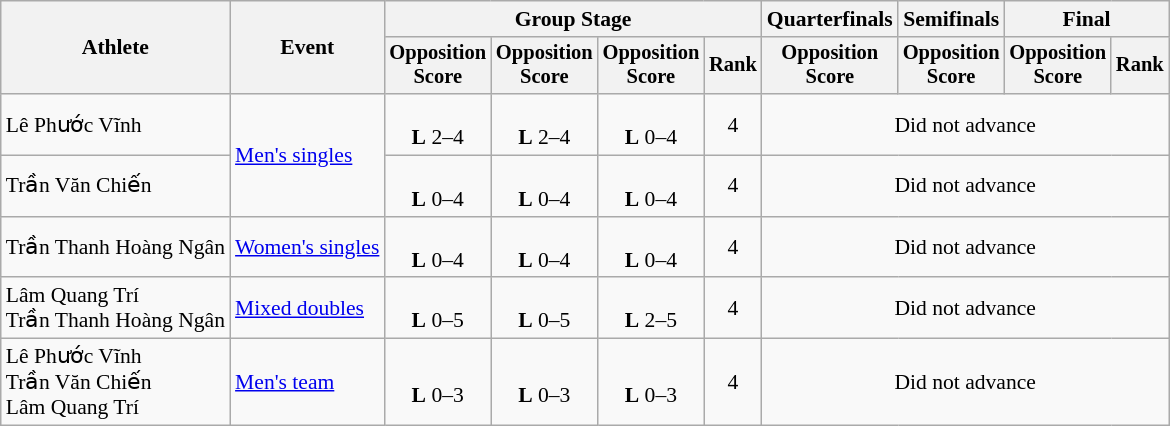<table class=wikitable style=font-size:90%;text-align:center>
<tr>
<th rowspan=2>Athlete</th>
<th rowspan=2>Event</th>
<th colspan=4>Group Stage</th>
<th>Quarterfinals</th>
<th>Semifinals</th>
<th colspan=2>Final</th>
</tr>
<tr style="font-size:95%">
<th>Opposition<br>Score</th>
<th>Opposition<br>Score</th>
<th>Opposition<br>Score</th>
<th>Rank</th>
<th>Opposition<br>Score</th>
<th>Opposition<br>Score</th>
<th>Opposition<br>Score</th>
<th>Rank</th>
</tr>
<tr>
<td align=left>Lê Phước Vĩnh</td>
<td align=left rowspan=2><a href='#'>Men's singles</a></td>
<td><br><strong>L</strong> 2–4</td>
<td><br><strong>L</strong> 2–4</td>
<td><br><strong>L</strong> 0–4</td>
<td>4</td>
<td colspan=4>Did not advance</td>
</tr>
<tr>
<td align=left>Trần Văn Chiến</td>
<td><br><strong>L</strong> 0–4</td>
<td><br><strong>L</strong> 0–4</td>
<td><br><strong>L</strong> 0–4</td>
<td>4</td>
<td colspan=4>Did not advance</td>
</tr>
<tr>
<td align=left>Trần Thanh Hoàng Ngân</td>
<td align=left><a href='#'>Women's singles</a></td>
<td><br><strong>L</strong> 0–4</td>
<td><br><strong>L</strong> 0–4</td>
<td><br><strong>L</strong> 0–4</td>
<td>4</td>
<td colspan=4>Did not advance</td>
</tr>
<tr>
<td align=left>Lâm Quang Trí<br>Trần Thanh Hoàng Ngân</td>
<td align=left><a href='#'>Mixed doubles</a></td>
<td><br><strong>L</strong> 0–5</td>
<td><br><strong>L</strong> 0–5</td>
<td><br><strong>L</strong> 2–5</td>
<td>4</td>
<td colspan=4>Did not advance</td>
</tr>
<tr>
<td align=left>Lê Phước Vĩnh<br>Trần Văn Chiến<br>Lâm Quang Trí</td>
<td align=left><a href='#'>Men's team</a></td>
<td><br><strong>L</strong> 0–3</td>
<td><br><strong>L</strong> 0–3</td>
<td><br><strong>L</strong> 0–3</td>
<td>4</td>
<td colspan=4>Did not advance</td>
</tr>
</table>
